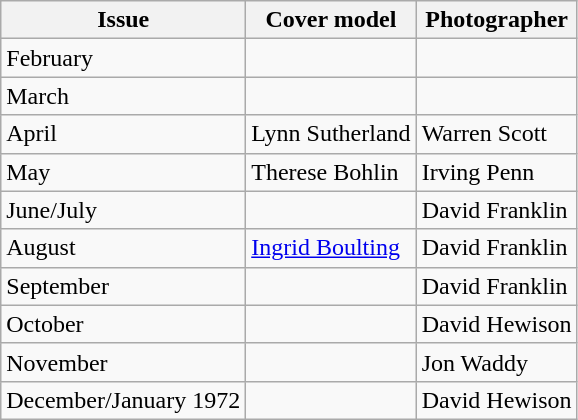<table class="wikitable">
<tr>
<th>Issue</th>
<th>Cover model</th>
<th>Photographer</th>
</tr>
<tr>
<td>February</td>
<td></td>
<td></td>
</tr>
<tr>
<td>March</td>
<td></td>
<td></td>
</tr>
<tr>
<td>April</td>
<td>Lynn Sutherland</td>
<td>Warren Scott</td>
</tr>
<tr>
<td>May</td>
<td>Therese Bohlin</td>
<td>Irving Penn</td>
</tr>
<tr>
<td>June/July</td>
<td></td>
<td>David Franklin</td>
</tr>
<tr>
<td>August</td>
<td><a href='#'>Ingrid Boulting</a></td>
<td>David Franklin</td>
</tr>
<tr>
<td>September</td>
<td></td>
<td>David Franklin</td>
</tr>
<tr>
<td>October</td>
<td></td>
<td>David Hewison</td>
</tr>
<tr>
<td>November</td>
<td></td>
<td>Jon Waddy</td>
</tr>
<tr>
<td>December/January 1972</td>
<td></td>
<td>David Hewison</td>
</tr>
</table>
